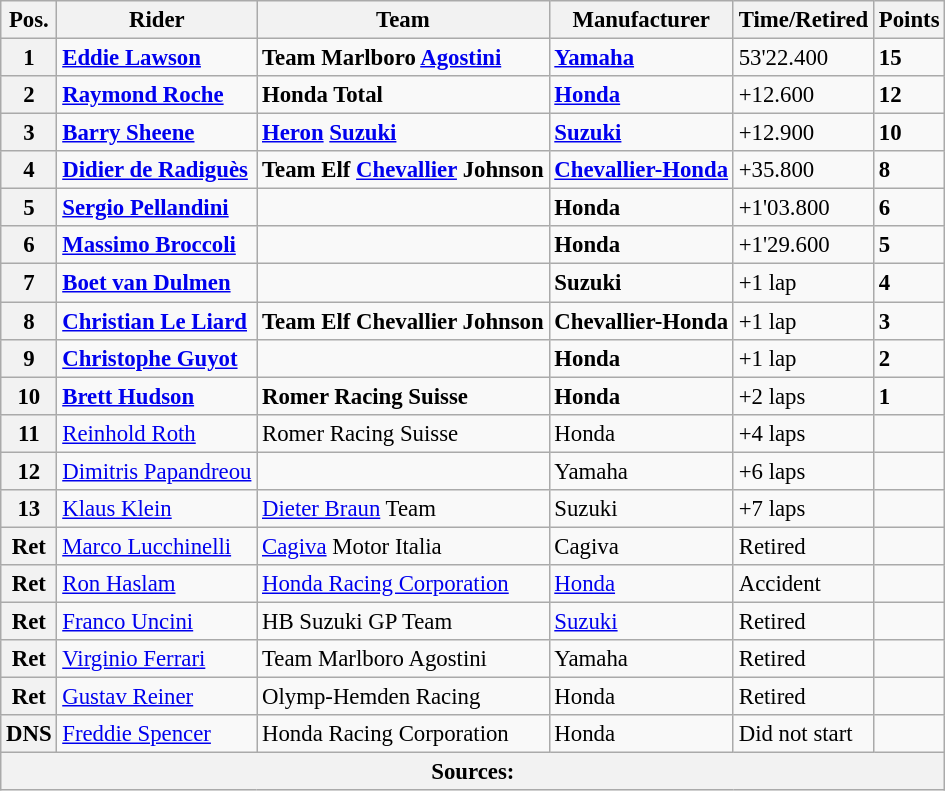<table class="wikitable" style="font-size: 95%;">
<tr>
<th>Pos.</th>
<th>Rider</th>
<th>Team</th>
<th>Manufacturer</th>
<th>Time/Retired</th>
<th>Points</th>
</tr>
<tr>
<th>1</th>
<td> <strong><a href='#'>Eddie Lawson</a></strong></td>
<td><strong>Team Marlboro <a href='#'>Agostini</a></strong></td>
<td><strong><a href='#'>Yamaha</a></strong></td>
<td>53'22.400</td>
<td><strong>15</strong></td>
</tr>
<tr>
<th>2</th>
<td> <strong><a href='#'>Raymond Roche</a></strong></td>
<td><strong>Honda Total</strong></td>
<td><strong><a href='#'>Honda</a></strong></td>
<td>+12.600</td>
<td><strong>12</strong></td>
</tr>
<tr>
<th>3</th>
<td> <strong><a href='#'>Barry Sheene</a></strong></td>
<td><strong><a href='#'>Heron</a> <a href='#'>Suzuki</a></strong></td>
<td><strong><a href='#'>Suzuki</a></strong></td>
<td>+12.900</td>
<td><strong>10</strong></td>
</tr>
<tr>
<th>4</th>
<td> <strong><a href='#'>Didier de Radiguès</a></strong></td>
<td><strong>Team Elf <a href='#'>Chevallier</a> Johnson</strong></td>
<td><strong><a href='#'>Chevallier-Honda</a></strong></td>
<td>+35.800</td>
<td><strong>8</strong></td>
</tr>
<tr>
<th>5</th>
<td> <strong><a href='#'>Sergio Pellandini</a></strong></td>
<td></td>
<td><strong>Honda</strong></td>
<td>+1'03.800</td>
<td><strong>6</strong></td>
</tr>
<tr>
<th>6</th>
<td> <strong><a href='#'>Massimo Broccoli</a></strong></td>
<td></td>
<td><strong>Honda</strong></td>
<td>+1'29.600</td>
<td><strong>5</strong></td>
</tr>
<tr>
<th>7</th>
<td> <strong><a href='#'>Boet van Dulmen</a></strong></td>
<td></td>
<td><strong>Suzuki</strong></td>
<td>+1 lap</td>
<td><strong>4</strong></td>
</tr>
<tr>
<th>8</th>
<td> <strong><a href='#'>Christian Le Liard</a></strong></td>
<td><strong>Team Elf Chevallier Johnson</strong></td>
<td><strong>Chevallier-Honda</strong></td>
<td>+1 lap</td>
<td><strong>3</strong></td>
</tr>
<tr>
<th>9</th>
<td> <strong><a href='#'>Christophe Guyot</a></strong></td>
<td></td>
<td><strong>Honda</strong></td>
<td>+1 lap</td>
<td><strong>2</strong></td>
</tr>
<tr>
<th>10</th>
<td> <strong><a href='#'>Brett Hudson</a></strong></td>
<td><strong>Romer Racing Suisse</strong></td>
<td><strong>Honda</strong></td>
<td>+2 laps</td>
<td><strong>1</strong></td>
</tr>
<tr>
<th>11</th>
<td> <a href='#'>Reinhold Roth</a></td>
<td>Romer Racing Suisse</td>
<td>Honda</td>
<td>+4 laps</td>
<td></td>
</tr>
<tr>
<th>12</th>
<td> <a href='#'>Dimitris Papandreou</a></td>
<td></td>
<td>Yamaha</td>
<td>+6 laps</td>
<td></td>
</tr>
<tr>
<th>13</th>
<td> <a href='#'>Klaus Klein</a></td>
<td><a href='#'>Dieter Braun</a> Team</td>
<td>Suzuki</td>
<td>+7 laps</td>
<td></td>
</tr>
<tr>
<th>Ret</th>
<td> <a href='#'>Marco Lucchinelli</a></td>
<td><a href='#'>Cagiva</a> Motor Italia</td>
<td>Cagiva</td>
<td>Retired</td>
<td></td>
</tr>
<tr>
<th>Ret</th>
<td> <a href='#'>Ron Haslam</a></td>
<td><a href='#'>Honda Racing Corporation</a></td>
<td><a href='#'>Honda</a></td>
<td>Accident</td>
<td></td>
</tr>
<tr>
<th>Ret</th>
<td> <a href='#'>Franco Uncini</a></td>
<td>HB Suzuki GP Team</td>
<td><a href='#'>Suzuki</a></td>
<td>Retired</td>
<td></td>
</tr>
<tr>
<th>Ret</th>
<td> <a href='#'>Virginio Ferrari</a></td>
<td>Team Marlboro Agostini</td>
<td>Yamaha</td>
<td>Retired</td>
<td></td>
</tr>
<tr>
<th>Ret</th>
<td> <a href='#'>Gustav Reiner</a></td>
<td>Olymp-Hemden Racing</td>
<td>Honda</td>
<td>Retired</td>
<td></td>
</tr>
<tr>
<th>DNS</th>
<td> <a href='#'>Freddie Spencer</a></td>
<td>Honda Racing Corporation</td>
<td>Honda</td>
<td>Did not start</td>
<td></td>
</tr>
<tr>
<th colspan=8>Sources: </th>
</tr>
</table>
